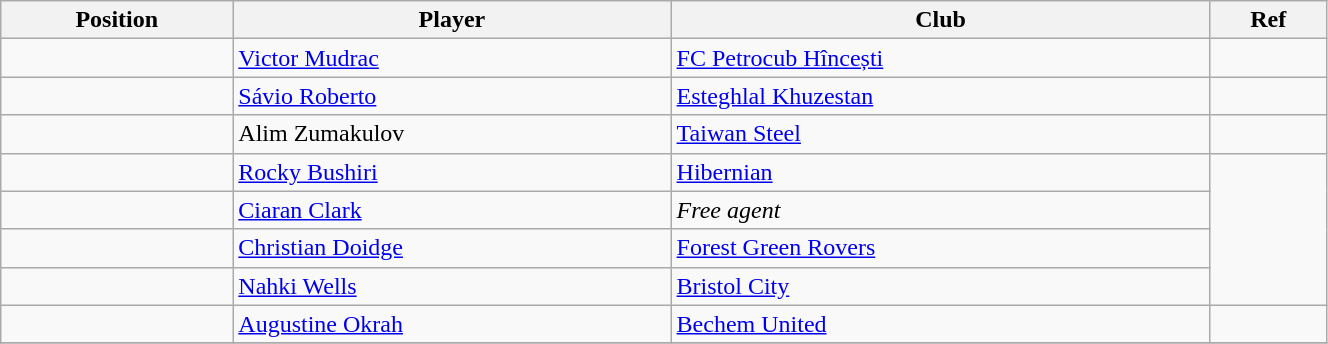<table class="wikitable sortable" style="width:70%; text-align:center; font-size:100%; text-align:left;">
<tr>
<th>Position</th>
<th>Player</th>
<th>Club</th>
<th>Ref</th>
</tr>
<tr>
<td></td>
<td> <a href='#'>Victor Mudrac</a></td>
<td> <a href='#'>FC Petrocub Hîncești</a></td>
<td></td>
</tr>
<tr>
<td></td>
<td> <a href='#'>Sávio Roberto</a></td>
<td> <a href='#'>Esteghlal Khuzestan</a></td>
<td></td>
</tr>
<tr>
<td></td>
<td> Alim Zumakulov</td>
<td> <a href='#'>Taiwan Steel</a></td>
<td></td>
</tr>
<tr>
<td></td>
<td> <a href='#'>Rocky Bushiri</a></td>
<td> <a href='#'>Hibernian</a></td>
<td rowspan=4></td>
</tr>
<tr>
<td></td>
<td> <a href='#'>Ciaran Clark</a></td>
<td><em>Free agent</em></td>
</tr>
<tr>
<td></td>
<td> <a href='#'>Christian Doidge</a></td>
<td> <a href='#'>Forest Green Rovers</a></td>
</tr>
<tr>
<td></td>
<td> <a href='#'>Nahki Wells</a></td>
<td> <a href='#'>Bristol City</a></td>
</tr>
<tr>
<td></td>
<td> <a href='#'>Augustine Okrah</a></td>
<td> <a href='#'>Bechem United</a></td>
<td></td>
</tr>
<tr>
</tr>
</table>
